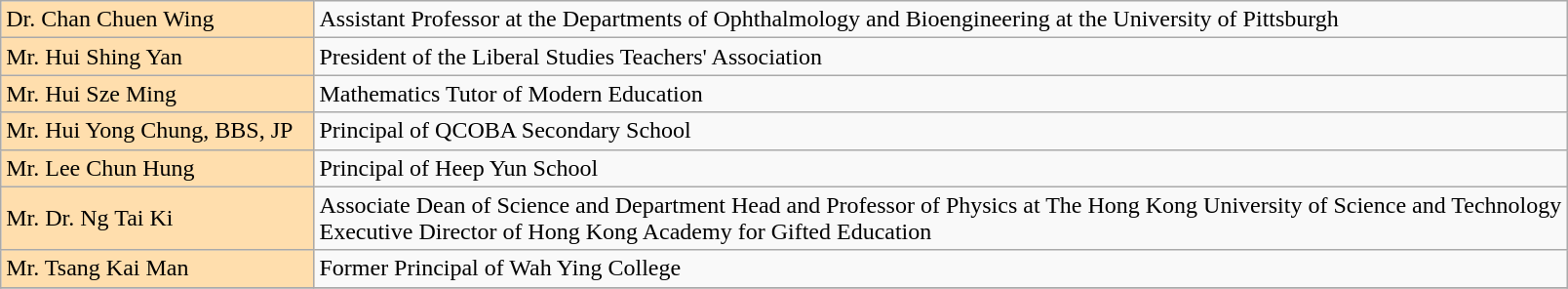<table class="wikitable">
<tr>
<td style="background: #ffdead" width="20%">Dr. Chan Chuen Wing</td>
<td>Assistant Professor at the Departments of Ophthalmology and Bioengineering at the University of Pittsburgh</td>
</tr>
<tr>
<td style="background: #ffdead" width="20%">Mr. Hui Shing Yan</td>
<td>President of the Liberal Studies Teachers' Association</td>
</tr>
<tr>
<td style="background: #ffdead" width="20%">Mr. Hui Sze Ming</td>
<td>Mathematics Tutor of Modern Education</td>
</tr>
<tr>
<td style="background: #ffdead" width="20%">Mr. Hui Yong Chung, BBS, JP</td>
<td>Principal of QCOBA Secondary School</td>
</tr>
<tr>
<td style="background: #ffdead" width="20%">Mr. Lee Chun Hung</td>
<td>Principal of Heep Yun School</td>
</tr>
<tr>
<td style="background: #ffdead" width="20%">Mr. Dr. Ng Tai Ki</td>
<td>Associate Dean of Science and Department Head and Professor of Physics at The Hong Kong University of Science and Technology<br>Executive Director of Hong Kong Academy for Gifted Education</td>
</tr>
<tr>
<td style="background: #ffdead" width="20%">Mr. Tsang Kai Man</td>
<td>Former Principal of Wah Ying College</td>
</tr>
<tr>
</tr>
</table>
